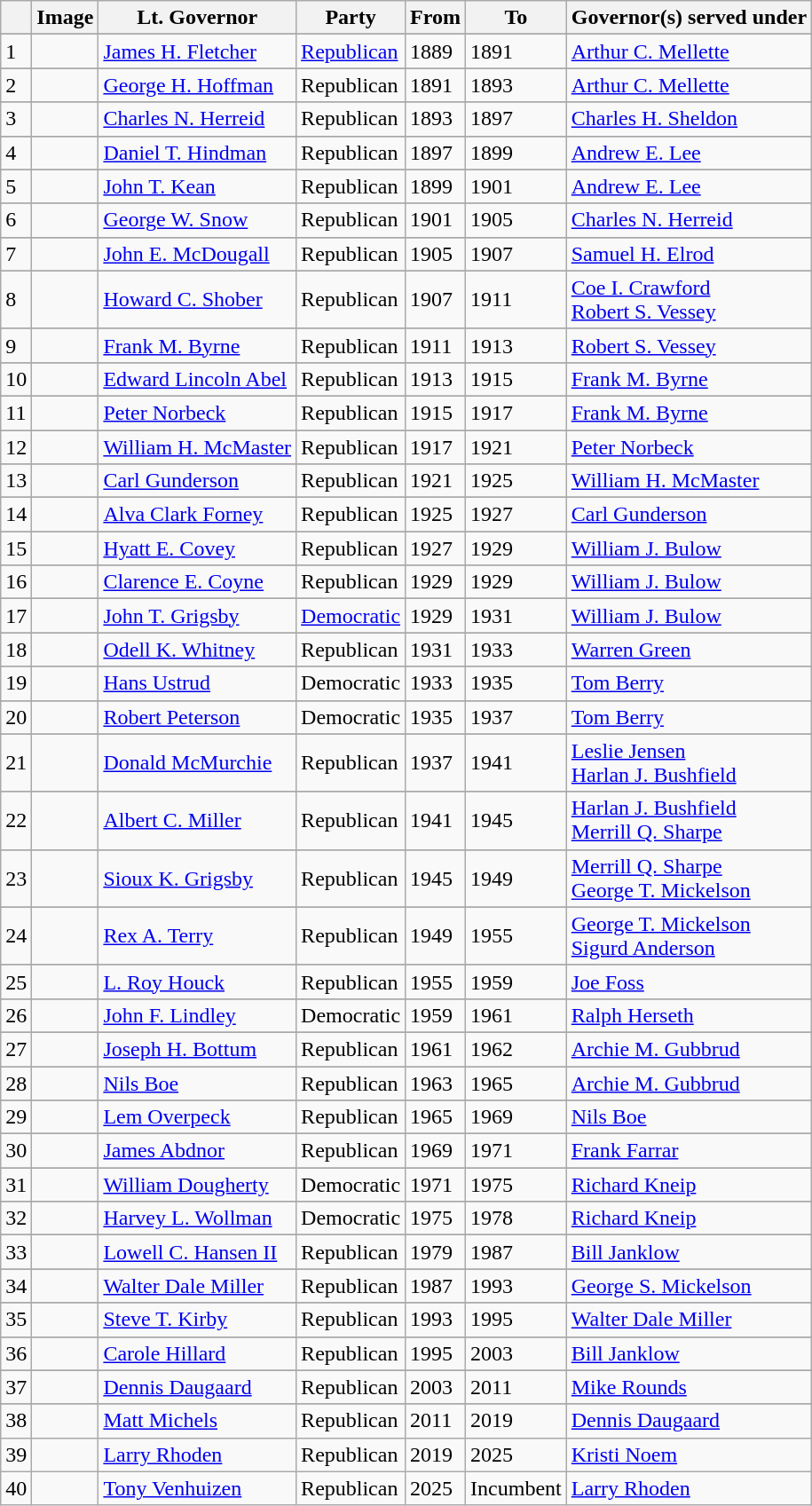<table class="wikitable">
<tr>
<th></th>
<th>Image</th>
<th>Lt. Governor</th>
<th>Party</th>
<th>From</th>
<th>To</th>
<th>Governor(s) served under</th>
</tr>
<tr>
</tr>
<tr>
<td>1</td>
<td></td>
<td><a href='#'>James H. Fletcher</a></td>
<td><a href='#'>Republican</a></td>
<td>1889</td>
<td>1891</td>
<td><a href='#'>Arthur C. Mellette</a></td>
</tr>
<tr>
</tr>
<tr>
<td>2</td>
<td></td>
<td><a href='#'>George H. Hoffman</a></td>
<td>Republican</td>
<td>1891</td>
<td>1893</td>
<td><a href='#'>Arthur C. Mellette</a></td>
</tr>
<tr>
</tr>
<tr>
<td>3</td>
<td></td>
<td><a href='#'>Charles N. Herreid</a></td>
<td>Republican</td>
<td>1893</td>
<td>1897</td>
<td><a href='#'>Charles H. Sheldon</a></td>
</tr>
<tr>
</tr>
<tr>
<td>4</td>
<td></td>
<td><a href='#'>Daniel T. Hindman</a></td>
<td>Republican</td>
<td>1897</td>
<td>1899</td>
<td><a href='#'>Andrew E. Lee</a></td>
</tr>
<tr>
</tr>
<tr>
<td>5</td>
<td></td>
<td><a href='#'>John T. Kean</a></td>
<td>Republican</td>
<td>1899</td>
<td>1901</td>
<td><a href='#'>Andrew E. Lee</a></td>
</tr>
<tr>
</tr>
<tr>
<td>6</td>
<td></td>
<td><a href='#'>George W. Snow</a></td>
<td>Republican</td>
<td>1901</td>
<td>1905</td>
<td><a href='#'>Charles N. Herreid</a></td>
</tr>
<tr>
</tr>
<tr>
<td>7</td>
<td></td>
<td><a href='#'>John E. McDougall</a></td>
<td>Republican</td>
<td>1905</td>
<td>1907</td>
<td><a href='#'>Samuel H. Elrod</a></td>
</tr>
<tr>
</tr>
<tr>
<td>8</td>
<td></td>
<td><a href='#'>Howard C. Shober</a></td>
<td>Republican</td>
<td>1907</td>
<td>1911</td>
<td><a href='#'>Coe I. Crawford</a><br><a href='#'>Robert S. Vessey</a></td>
</tr>
<tr>
</tr>
<tr>
<td>9</td>
<td></td>
<td><a href='#'>Frank M. Byrne</a></td>
<td>Republican</td>
<td>1911</td>
<td>1913</td>
<td><a href='#'>Robert S. Vessey</a></td>
</tr>
<tr>
</tr>
<tr>
<td>10</td>
<td></td>
<td><a href='#'>Edward Lincoln Abel</a></td>
<td>Republican</td>
<td>1913</td>
<td>1915</td>
<td><a href='#'>Frank M. Byrne</a></td>
</tr>
<tr>
</tr>
<tr>
<td>11</td>
<td></td>
<td><a href='#'>Peter Norbeck</a></td>
<td>Republican</td>
<td>1915</td>
<td>1917</td>
<td><a href='#'>Frank M. Byrne</a></td>
</tr>
<tr>
</tr>
<tr>
<td>12</td>
<td></td>
<td><a href='#'>William H. McMaster</a></td>
<td>Republican</td>
<td>1917</td>
<td>1921</td>
<td><a href='#'>Peter Norbeck</a></td>
</tr>
<tr>
</tr>
<tr>
<td>13</td>
<td></td>
<td><a href='#'>Carl Gunderson</a></td>
<td>Republican</td>
<td>1921</td>
<td>1925</td>
<td><a href='#'>William H. McMaster</a></td>
</tr>
<tr>
</tr>
<tr>
<td>14</td>
<td></td>
<td><a href='#'>Alva Clark Forney</a></td>
<td>Republican</td>
<td>1925</td>
<td>1927</td>
<td><a href='#'>Carl Gunderson</a></td>
</tr>
<tr>
</tr>
<tr>
<td>15</td>
<td></td>
<td><a href='#'>Hyatt E. Covey</a></td>
<td>Republican</td>
<td>1927</td>
<td>1929</td>
<td><a href='#'>William J. Bulow</a></td>
</tr>
<tr>
</tr>
<tr>
<td>16</td>
<td></td>
<td><a href='#'>Clarence E. Coyne</a></td>
<td>Republican</td>
<td>1929</td>
<td>1929</td>
<td><a href='#'>William J. Bulow</a></td>
</tr>
<tr>
</tr>
<tr>
<td>17</td>
<td></td>
<td><a href='#'>John T. Grigsby</a></td>
<td><a href='#'>Democratic</a></td>
<td>1929</td>
<td>1931</td>
<td><a href='#'>William J. Bulow</a></td>
</tr>
<tr>
</tr>
<tr>
<td>18</td>
<td></td>
<td><a href='#'>Odell K. Whitney</a></td>
<td>Republican</td>
<td>1931</td>
<td>1933</td>
<td><a href='#'>Warren Green</a></td>
</tr>
<tr>
</tr>
<tr>
<td>19</td>
<td></td>
<td><a href='#'>Hans Ustrud</a></td>
<td>Democratic</td>
<td>1933</td>
<td>1935</td>
<td><a href='#'>Tom Berry</a></td>
</tr>
<tr>
</tr>
<tr>
<td>20</td>
<td></td>
<td><a href='#'>Robert Peterson</a></td>
<td>Democratic</td>
<td>1935</td>
<td>1937</td>
<td><a href='#'>Tom Berry</a></td>
</tr>
<tr>
</tr>
<tr>
<td>21</td>
<td></td>
<td><a href='#'>Donald McMurchie</a></td>
<td>Republican</td>
<td>1937</td>
<td>1941</td>
<td><a href='#'>Leslie Jensen</a><br><a href='#'>Harlan J. Bushfield</a></td>
</tr>
<tr>
</tr>
<tr>
<td>22</td>
<td></td>
<td><a href='#'>Albert C. Miller</a></td>
<td>Republican</td>
<td>1941</td>
<td>1945</td>
<td><a href='#'>Harlan J. Bushfield</a><br><a href='#'>Merrill Q. Sharpe</a></td>
</tr>
<tr>
</tr>
<tr>
<td>23</td>
<td></td>
<td><a href='#'>Sioux K. Grigsby</a></td>
<td>Republican</td>
<td>1945</td>
<td>1949</td>
<td><a href='#'>Merrill Q. Sharpe</a><br><a href='#'>George T. Mickelson</a></td>
</tr>
<tr>
</tr>
<tr>
<td>24</td>
<td></td>
<td><a href='#'>Rex A. Terry</a></td>
<td>Republican</td>
<td>1949</td>
<td>1955</td>
<td><a href='#'>George T. Mickelson</a><br><a href='#'>Sigurd Anderson</a></td>
</tr>
<tr>
</tr>
<tr>
<td>25</td>
<td></td>
<td><a href='#'>L. Roy Houck</a></td>
<td>Republican</td>
<td>1955</td>
<td>1959</td>
<td><a href='#'>Joe Foss</a></td>
</tr>
<tr>
</tr>
<tr>
<td>26</td>
<td></td>
<td><a href='#'>John F. Lindley</a></td>
<td>Democratic</td>
<td>1959</td>
<td>1961</td>
<td><a href='#'>Ralph Herseth</a></td>
</tr>
<tr>
</tr>
<tr>
<td>27</td>
<td></td>
<td><a href='#'>Joseph H. Bottum</a></td>
<td>Republican</td>
<td>1961</td>
<td>1962</td>
<td><a href='#'>Archie M. Gubbrud</a></td>
</tr>
<tr>
</tr>
<tr>
<td>28</td>
<td></td>
<td><a href='#'>Nils Boe</a></td>
<td>Republican</td>
<td>1963</td>
<td>1965</td>
<td><a href='#'>Archie M. Gubbrud</a></td>
</tr>
<tr>
</tr>
<tr>
<td>29</td>
<td></td>
<td><a href='#'>Lem Overpeck</a></td>
<td>Republican</td>
<td>1965</td>
<td>1969</td>
<td><a href='#'>Nils Boe</a></td>
</tr>
<tr>
</tr>
<tr>
<td>30</td>
<td></td>
<td><a href='#'>James Abdnor</a></td>
<td>Republican</td>
<td>1969</td>
<td>1971</td>
<td><a href='#'>Frank Farrar</a></td>
</tr>
<tr>
</tr>
<tr>
<td>31</td>
<td></td>
<td><a href='#'>William Dougherty</a></td>
<td>Democratic</td>
<td>1971</td>
<td>1975</td>
<td><a href='#'>Richard Kneip</a></td>
</tr>
<tr>
</tr>
<tr>
<td>32</td>
<td></td>
<td><a href='#'>Harvey L. Wollman</a></td>
<td>Democratic</td>
<td>1975</td>
<td>1978</td>
<td><a href='#'>Richard Kneip</a></td>
</tr>
<tr>
</tr>
<tr>
<td>33</td>
<td></td>
<td><a href='#'>Lowell C. Hansen II</a></td>
<td>Republican</td>
<td>1979</td>
<td>1987</td>
<td><a href='#'>Bill Janklow</a></td>
</tr>
<tr>
</tr>
<tr>
<td>34</td>
<td></td>
<td><a href='#'>Walter Dale Miller</a></td>
<td>Republican</td>
<td>1987</td>
<td>1993</td>
<td><a href='#'>George S. Mickelson</a></td>
</tr>
<tr>
</tr>
<tr>
<td>35</td>
<td></td>
<td><a href='#'>Steve T. Kirby</a></td>
<td>Republican</td>
<td>1993</td>
<td>1995</td>
<td><a href='#'>Walter Dale Miller</a></td>
</tr>
<tr>
</tr>
<tr>
<td>36</td>
<td></td>
<td><a href='#'>Carole Hillard</a></td>
<td>Republican</td>
<td>1995</td>
<td>2003</td>
<td><a href='#'>Bill Janklow</a></td>
</tr>
<tr>
</tr>
<tr>
<td>37</td>
<td></td>
<td><a href='#'>Dennis Daugaard</a></td>
<td>Republican</td>
<td>2003</td>
<td>2011</td>
<td><a href='#'>Mike Rounds</a></td>
</tr>
<tr>
</tr>
<tr>
<td>38</td>
<td></td>
<td><a href='#'>Matt Michels</a></td>
<td>Republican</td>
<td>2011</td>
<td>2019</td>
<td><a href='#'>Dennis Daugaard</a></td>
</tr>
<tr>
<td>39</td>
<td></td>
<td><a href='#'>Larry Rhoden</a></td>
<td>Republican</td>
<td>2019</td>
<td>2025</td>
<td><a href='#'>Kristi Noem</a></td>
</tr>
<tr>
<td>40</td>
<td></td>
<td><a href='#'>Tony Venhuizen</a></td>
<td>Republican</td>
<td>2025</td>
<td>Incumbent</td>
<td><a href='#'>Larry Rhoden</a></td>
</tr>
</table>
